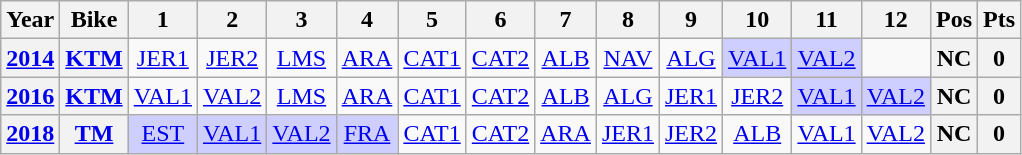<table class="wikitable" style="text-align:center">
<tr>
<th>Year</th>
<th>Bike</th>
<th>1</th>
<th>2</th>
<th>3</th>
<th>4</th>
<th>5</th>
<th>6</th>
<th>7</th>
<th>8</th>
<th>9</th>
<th>10</th>
<th>11</th>
<th>12</th>
<th>Pos</th>
<th>Pts</th>
</tr>
<tr>
<th><a href='#'>2014</a></th>
<th><a href='#'>KTM</a></th>
<td style="background:#;"><a href='#'>JER1</a><br></td>
<td style="background:#;"><a href='#'>JER2</a><br></td>
<td style="background:#;"><a href='#'>LMS</a><br></td>
<td style="background:#;"><a href='#'>ARA</a><br></td>
<td style="background:#;"><a href='#'>CAT1</a><br></td>
<td style="background:#;"><a href='#'>CAT2</a><br></td>
<td style="background:#;"><a href='#'>ALB</a><br></td>
<td style="background:#;"><a href='#'>NAV</a><br></td>
<td style="background:#;"><a href='#'>ALG</a><br></td>
<td style="background:#cfcfff;"><a href='#'>VAL1</a><br></td>
<td style="background:#cfcfff;"><a href='#'>VAL2</a><br></td>
<td></td>
<th style="background:#;">NC</th>
<th style="background:#;">0</th>
</tr>
<tr>
<th><a href='#'>2016</a></th>
<th><a href='#'>KTM</a></th>
<td style="background:#;"><a href='#'>VAL1</a><br></td>
<td style="background:#;"><a href='#'>VAL2</a><br></td>
<td style="background:#;"><a href='#'>LMS</a><br></td>
<td style="background:#;"><a href='#'>ARA</a><br></td>
<td style="background:#;"><a href='#'>CAT1</a><br></td>
<td style="background:#;"><a href='#'>CAT2</a><br></td>
<td style="background:#;"><a href='#'>ALB</a><br></td>
<td style="background:#;"><a href='#'>ALG</a><br></td>
<td style="background:#;"><a href='#'>JER1</a><br></td>
<td style="background:#;"><a href='#'>JER2</a><br></td>
<td style="background:#CFCFFF;"><a href='#'>VAL1</a><br></td>
<td style="background:#cfcfff;"><a href='#'>VAL2</a><br></td>
<th>NC</th>
<th>0</th>
</tr>
<tr>
<th><a href='#'>2018</a></th>
<th><a href='#'>TM</a></th>
<td style="background:#CFCFFF;"><a href='#'>EST</a><br></td>
<td style="background:#CFCFFF;"><a href='#'>VAL1</a><br></td>
<td style="background:#CFCFFF;"><a href='#'>VAL2</a><br></td>
<td style="background:#cfcfff;"><a href='#'>FRA</a><br></td>
<td style="background:#;"><a href='#'>CAT1</a><br></td>
<td style="background:#;"><a href='#'>CAT2</a><br></td>
<td style="background:#;"><a href='#'>ARA</a><br></td>
<td style="background:#;"><a href='#'>JER1</a><br></td>
<td style="background:#;"><a href='#'>JER2</a><br></td>
<td style="background:#;"><a href='#'>ALB</a><br></td>
<td style="background:#;"><a href='#'>VAL1</a><br></td>
<td style="background:#;"><a href='#'>VAL2</a><br></td>
<th style="background:#;">NC</th>
<th style="background:#;">0</th>
</tr>
</table>
